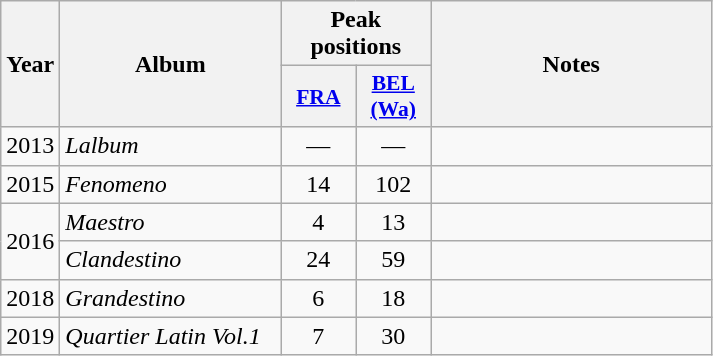<table class="wikitable">
<tr>
<th align="center" rowspan="2" width="10">Year</th>
<th align="center" rowspan="2" width="140">Album</th>
<th align="center" colspan="2" width="20">Peak positions</th>
<th align="center" rowspan="2" width="180">Notes</th>
</tr>
<tr>
<th scope="col" style="width:3em;font-size:90%;"><a href='#'>FRA</a><br></th>
<th scope="col" style="width:3em;font-size:90%;"><a href='#'>BEL<br>(Wa)</a><br></th>
</tr>
<tr>
<td style="text-align:center;">2013</td>
<td><em>Lalbum</em></td>
<td style="text-align:center;">—</td>
<td style="text-align:center;">—</td>
<td><br></td>
</tr>
<tr>
<td style="text-align:center;">2015</td>
<td><em>Fenomeno</em></td>
<td style="text-align:center;">14</td>
<td style="text-align:center;">102</td>
<td><br></td>
</tr>
<tr>
<td style="text-align:center;" rowspan=2>2016</td>
<td><em>Maestro</em></td>
<td style="text-align:center;">4</td>
<td style="text-align:center;">13</td>
<td><br></td>
</tr>
<tr>
<td><em>Clandestino</em></td>
<td style="text-align:center;">24<br></td>
<td style="text-align:center;">59</td>
<td><br></td>
</tr>
<tr>
<td style="text-align:center;">2018</td>
<td><em>Grandestino</em></td>
<td style="text-align:center;">6</td>
<td style="text-align:center;">18</td>
<td></td>
</tr>
<tr>
<td style="text-align:center;">2019</td>
<td><em>Quartier Latin Vol.1</em></td>
<td style="text-align:center;">7<br></td>
<td style="text-align:center;">30</td>
<td></td>
</tr>
</table>
